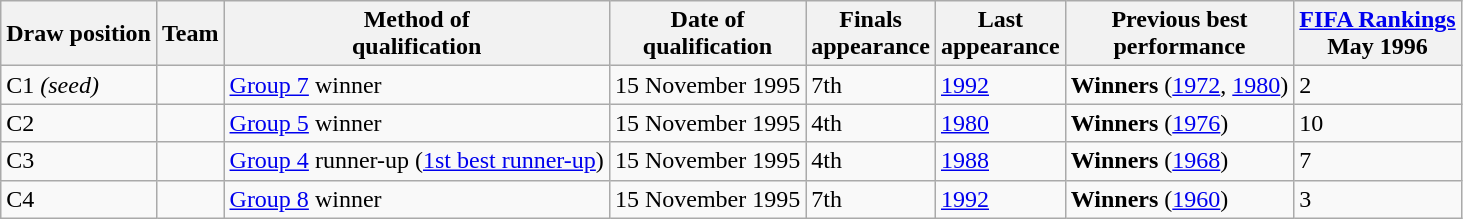<table class="wikitable sortable">
<tr>
<th>Draw position</th>
<th>Team</th>
<th>Method of<br>qualification</th>
<th>Date of<br>qualification</th>
<th data-sort-type="number">Finals<br>appearance</th>
<th>Last<br>appearance</th>
<th>Previous best<br>performance</th>
<th><a href='#'>FIFA Rankings</a><br>May 1996</th>
</tr>
<tr>
<td>C1 <em>(seed)</em></td>
<td style="white-space:nowrap"></td>
<td><a href='#'>Group 7</a> winner</td>
<td>15 November 1995</td>
<td>7th</td>
<td><a href='#'>1992</a></td>
<td data-sort-value="1"><strong>Winners</strong> (<a href='#'>1972</a>, <a href='#'>1980</a>)</td>
<td>2</td>
</tr>
<tr>
<td>C2</td>
<td style="white-space:nowrap"></td>
<td><a href='#'>Group 5</a> winner</td>
<td>15 November 1995</td>
<td>4th</td>
<td><a href='#'>1980</a></td>
<td data-sort-value="1"><strong>Winners</strong> (<a href='#'>1976</a>)</td>
<td>10</td>
</tr>
<tr>
<td>C3</td>
<td style="white-space:nowrap"></td>
<td><a href='#'>Group 4</a> runner-up (<a href='#'>1st best runner-up</a>)</td>
<td>15 November 1995</td>
<td>4th</td>
<td><a href='#'>1988</a></td>
<td data-sort-value="1"><strong>Winners</strong> (<a href='#'>1968</a>)</td>
<td>7</td>
</tr>
<tr>
<td>C4</td>
<td style="white-space:nowrap"></td>
<td><a href='#'>Group 8</a> winner</td>
<td>15 November 1995</td>
<td>7th</td>
<td><a href='#'>1992</a></td>
<td data-sort-value="1"><strong>Winners</strong> (<a href='#'>1960</a>)</td>
<td>3</td>
</tr>
</table>
